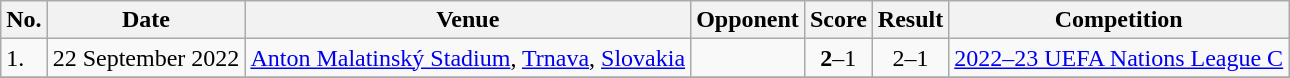<table class="wikitable">
<tr>
<th>No.</th>
<th>Date</th>
<th>Venue</th>
<th>Opponent</th>
<th>Score</th>
<th>Result</th>
<th>Competition</th>
</tr>
<tr>
<td>1.</td>
<td>22 September 2022</td>
<td><a href='#'>Anton Malatinský Stadium</a>, <a href='#'>Trnava</a>, <a href='#'>Slovakia</a></td>
<td></td>
<td align=center><strong>2</strong>–1</td>
<td align=center>2–1</td>
<td><a href='#'>2022–23 UEFA Nations League C</a></td>
</tr>
<tr>
</tr>
</table>
